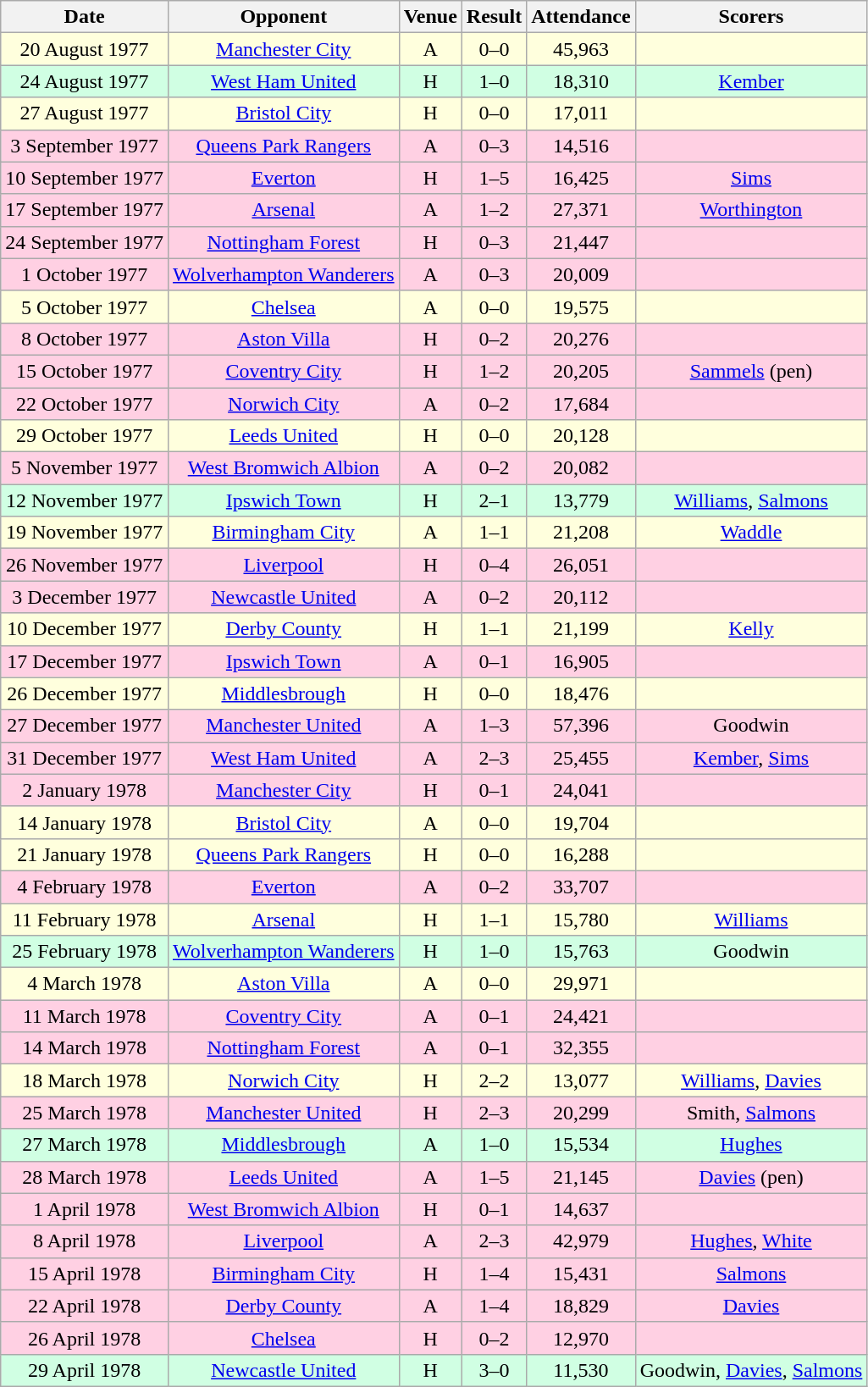<table class="wikitable sortable" style="font-size:100%; text-align:center">
<tr>
<th>Date</th>
<th>Opponent</th>
<th>Venue</th>
<th>Result</th>
<th>Attendance</th>
<th>Scorers</th>
</tr>
<tr style="background-color: #ffffdd;">
<td>20 August 1977</td>
<td><a href='#'>Manchester City</a></td>
<td>A</td>
<td>0–0</td>
<td>45,963</td>
<td></td>
</tr>
<tr style="background-color: #d0ffe3;">
<td>24 August 1977</td>
<td><a href='#'>West Ham United</a></td>
<td>H</td>
<td>1–0</td>
<td>18,310</td>
<td><a href='#'>Kember</a></td>
</tr>
<tr style="background-color: #ffffdd;">
<td>27 August 1977</td>
<td><a href='#'>Bristol City</a></td>
<td>H</td>
<td>0–0</td>
<td>17,011</td>
<td></td>
</tr>
<tr style="background-color: #ffd0e3;">
<td>3 September 1977</td>
<td><a href='#'>Queens Park Rangers</a></td>
<td>A</td>
<td>0–3</td>
<td>14,516</td>
<td></td>
</tr>
<tr style="background-color: #ffd0e3;">
<td>10 September 1977</td>
<td><a href='#'>Everton</a></td>
<td>H</td>
<td>1–5</td>
<td>16,425</td>
<td><a href='#'>Sims</a></td>
</tr>
<tr style="background-color: #ffd0e3;">
<td>17 September 1977</td>
<td><a href='#'>Arsenal</a></td>
<td>A</td>
<td>1–2</td>
<td>27,371</td>
<td><a href='#'>Worthington</a></td>
</tr>
<tr style="background-color: #ffd0e3;">
<td>24 September 1977</td>
<td><a href='#'>Nottingham Forest</a></td>
<td>H</td>
<td>0–3</td>
<td>21,447</td>
<td></td>
</tr>
<tr style="background-color: #ffd0e3;">
<td>1 October 1977</td>
<td><a href='#'>Wolverhampton Wanderers</a></td>
<td>A</td>
<td>0–3</td>
<td>20,009</td>
<td></td>
</tr>
<tr style="background-color: #ffffdd;">
<td>5 October 1977</td>
<td><a href='#'>Chelsea</a></td>
<td>A</td>
<td>0–0</td>
<td>19,575</td>
<td></td>
</tr>
<tr style="background-color: #ffd0e3;">
<td>8 October 1977</td>
<td><a href='#'>Aston Villa</a></td>
<td>H</td>
<td>0–2</td>
<td>20,276</td>
<td></td>
</tr>
<tr style="background-color: #ffd0e3;">
<td>15 October 1977</td>
<td><a href='#'>Coventry City</a></td>
<td>H</td>
<td>1–2</td>
<td>20,205</td>
<td><a href='#'>Sammels</a> (pen)</td>
</tr>
<tr style="background-color: #ffd0e3;">
<td>22 October 1977</td>
<td><a href='#'>Norwich City</a></td>
<td>A</td>
<td>0–2</td>
<td>17,684</td>
<td></td>
</tr>
<tr style="background-color: #ffffdd;">
<td>29 October 1977</td>
<td><a href='#'>Leeds United</a></td>
<td>H</td>
<td>0–0</td>
<td>20,128</td>
<td></td>
</tr>
<tr style="background-color: #ffd0e3;">
<td>5 November 1977</td>
<td><a href='#'>West Bromwich Albion</a></td>
<td>A</td>
<td>0–2</td>
<td>20,082</td>
<td></td>
</tr>
<tr style="background-color: #d0ffe3;">
<td>12 November 1977</td>
<td><a href='#'>Ipswich Town</a></td>
<td>H</td>
<td>2–1</td>
<td>13,779</td>
<td><a href='#'>Williams</a>, <a href='#'>Salmons</a></td>
</tr>
<tr style="background-color: #ffffdd;">
<td>19 November 1977</td>
<td><a href='#'>Birmingham City</a></td>
<td>A</td>
<td>1–1</td>
<td>21,208</td>
<td><a href='#'>Waddle</a></td>
</tr>
<tr style="background-color: #ffd0e3;">
<td>26 November 1977</td>
<td><a href='#'>Liverpool</a></td>
<td>H</td>
<td>0–4</td>
<td>26,051</td>
<td></td>
</tr>
<tr style="background-color: #ffd0e3;">
<td>3 December 1977</td>
<td><a href='#'>Newcastle United</a></td>
<td>A</td>
<td>0–2</td>
<td>20,112</td>
<td></td>
</tr>
<tr style="background-color: #ffffdd;">
<td>10 December 1977</td>
<td><a href='#'>Derby County</a></td>
<td>H</td>
<td>1–1</td>
<td>21,199</td>
<td><a href='#'>Kelly</a></td>
</tr>
<tr style="background-color: #ffd0e3;">
<td>17 December 1977</td>
<td><a href='#'>Ipswich Town</a></td>
<td>A</td>
<td>0–1</td>
<td>16,905</td>
<td></td>
</tr>
<tr style="background-color: #ffffdd;">
<td>26 December 1977</td>
<td><a href='#'>Middlesbrough</a></td>
<td>H</td>
<td>0–0</td>
<td>18,476</td>
<td></td>
</tr>
<tr style="background-color: #ffd0e3;">
<td>27 December 1977</td>
<td><a href='#'>Manchester United</a></td>
<td>A</td>
<td>1–3</td>
<td>57,396</td>
<td>Goodwin</td>
</tr>
<tr style="background-color: #ffd0e3;">
<td>31 December 1977</td>
<td><a href='#'>West Ham United</a></td>
<td>A</td>
<td>2–3</td>
<td>25,455</td>
<td><a href='#'>Kember</a>, <a href='#'>Sims</a></td>
</tr>
<tr style="background-color: #ffd0e3;">
<td>2 January 1978</td>
<td><a href='#'>Manchester City</a></td>
<td>H</td>
<td>0–1</td>
<td>24,041</td>
<td></td>
</tr>
<tr style="background-color: #ffffdd;">
<td>14 January 1978</td>
<td><a href='#'>Bristol City</a></td>
<td>A</td>
<td>0–0</td>
<td>19,704</td>
<td></td>
</tr>
<tr style="background-color: #ffffdd;">
<td>21 January 1978</td>
<td><a href='#'>Queens Park Rangers</a></td>
<td>H</td>
<td>0–0</td>
<td>16,288</td>
<td></td>
</tr>
<tr style="background-color: #ffd0e3;">
<td>4 February 1978</td>
<td><a href='#'>Everton</a></td>
<td>A</td>
<td>0–2</td>
<td>33,707</td>
<td></td>
</tr>
<tr style="background-color: #ffffdd;">
<td>11 February 1978</td>
<td><a href='#'>Arsenal</a></td>
<td>H</td>
<td>1–1</td>
<td>15,780</td>
<td><a href='#'>Williams</a></td>
</tr>
<tr style="background-color: #d0ffe3;">
<td>25 February 1978</td>
<td><a href='#'>Wolverhampton Wanderers</a></td>
<td>H</td>
<td>1–0</td>
<td>15,763</td>
<td>Goodwin</td>
</tr>
<tr style="background-color: #ffffdd;">
<td>4 March 1978</td>
<td><a href='#'>Aston Villa</a></td>
<td>A</td>
<td>0–0</td>
<td>29,971</td>
<td></td>
</tr>
<tr style="background-color: #ffd0e3;">
<td>11 March 1978</td>
<td><a href='#'>Coventry City</a></td>
<td>A</td>
<td>0–1</td>
<td>24,421</td>
<td></td>
</tr>
<tr style="background-color: #ffd0e3;">
<td>14 March 1978</td>
<td><a href='#'>Nottingham Forest</a></td>
<td>A</td>
<td>0–1</td>
<td>32,355</td>
<td></td>
</tr>
<tr style="background-color: #ffffdd;">
<td>18 March 1978</td>
<td><a href='#'>Norwich City</a></td>
<td>H</td>
<td>2–2</td>
<td>13,077</td>
<td><a href='#'>Williams</a>, <a href='#'>Davies</a></td>
</tr>
<tr style="background-color: #ffd0e3;">
<td>25 March 1978</td>
<td><a href='#'>Manchester United</a></td>
<td>H</td>
<td>2–3</td>
<td>20,299</td>
<td>Smith, <a href='#'>Salmons</a></td>
</tr>
<tr style="background-color: #d0ffe3;">
<td>27 March 1978</td>
<td><a href='#'>Middlesbrough</a></td>
<td>A</td>
<td>1–0</td>
<td>15,534</td>
<td><a href='#'>Hughes</a></td>
</tr>
<tr style="background-color: #ffd0e3;">
<td>28 March 1978</td>
<td><a href='#'>Leeds United</a></td>
<td>A</td>
<td>1–5</td>
<td>21,145</td>
<td><a href='#'>Davies</a> (pen)</td>
</tr>
<tr style="background-color: #ffd0e3;">
<td>1 April 1978</td>
<td><a href='#'>West Bromwich Albion</a></td>
<td>H</td>
<td>0–1</td>
<td>14,637</td>
<td></td>
</tr>
<tr style="background-color: #ffd0e3;">
<td>8 April 1978</td>
<td><a href='#'>Liverpool</a></td>
<td>A</td>
<td>2–3</td>
<td>42,979</td>
<td><a href='#'>Hughes</a>, <a href='#'>White</a></td>
</tr>
<tr style="background-color: #ffd0e3;">
<td>15 April 1978</td>
<td><a href='#'>Birmingham City</a></td>
<td>H</td>
<td>1–4</td>
<td>15,431</td>
<td><a href='#'>Salmons</a></td>
</tr>
<tr style="background-color: #ffd0e3;">
<td>22 April 1978</td>
<td><a href='#'>Derby County</a></td>
<td>A</td>
<td>1–4</td>
<td>18,829</td>
<td><a href='#'>Davies</a></td>
</tr>
<tr style="background-color: #ffd0e3;">
<td>26 April 1978</td>
<td><a href='#'>Chelsea</a></td>
<td>H</td>
<td>0–2</td>
<td>12,970</td>
<td></td>
</tr>
<tr style="background-color: #d0ffe3;">
<td>29 April 1978</td>
<td><a href='#'>Newcastle United</a></td>
<td>H</td>
<td>3–0</td>
<td>11,530</td>
<td>Goodwin, <a href='#'>Davies</a>, <a href='#'>Salmons</a></td>
</tr>
</table>
